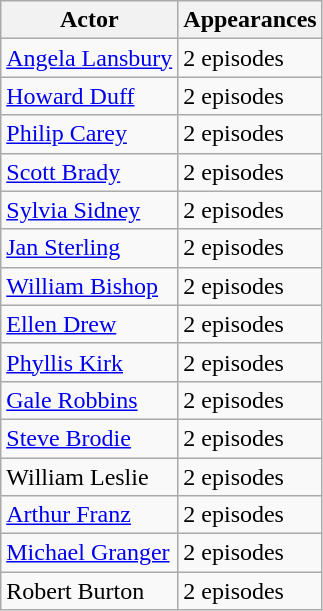<table class="wikitable">
<tr>
<th>Actor</th>
<th>Appearances</th>
</tr>
<tr>
<td><a href='#'>Angela Lansbury</a></td>
<td>2 episodes</td>
</tr>
<tr>
<td><a href='#'>Howard Duff</a></td>
<td>2 episodes</td>
</tr>
<tr>
<td><a href='#'>Philip Carey</a></td>
<td>2 episodes</td>
</tr>
<tr>
<td><a href='#'>Scott Brady</a></td>
<td>2 episodes</td>
</tr>
<tr>
<td><a href='#'>Sylvia Sidney</a></td>
<td>2 episodes</td>
</tr>
<tr>
<td><a href='#'>Jan Sterling</a></td>
<td>2 episodes</td>
</tr>
<tr>
<td><a href='#'>William Bishop</a></td>
<td>2 episodes</td>
</tr>
<tr>
<td><a href='#'>Ellen Drew</a></td>
<td>2 episodes</td>
</tr>
<tr>
<td><a href='#'>Phyllis Kirk</a></td>
<td>2 episodes</td>
</tr>
<tr>
<td><a href='#'>Gale Robbins</a></td>
<td>2 episodes</td>
</tr>
<tr>
<td><a href='#'>Steve Brodie</a></td>
<td>2 episodes</td>
</tr>
<tr>
<td William Leslie (actor)>William Leslie</td>
<td>2 episodes</td>
</tr>
<tr>
<td><a href='#'>Arthur Franz</a></td>
<td>2 episodes</td>
</tr>
<tr>
<td><a href='#'>Michael Granger</a></td>
<td>2 episodes</td>
</tr>
<tr>
<td>Robert Burton</td>
<td>2 episodes</td>
</tr>
</table>
